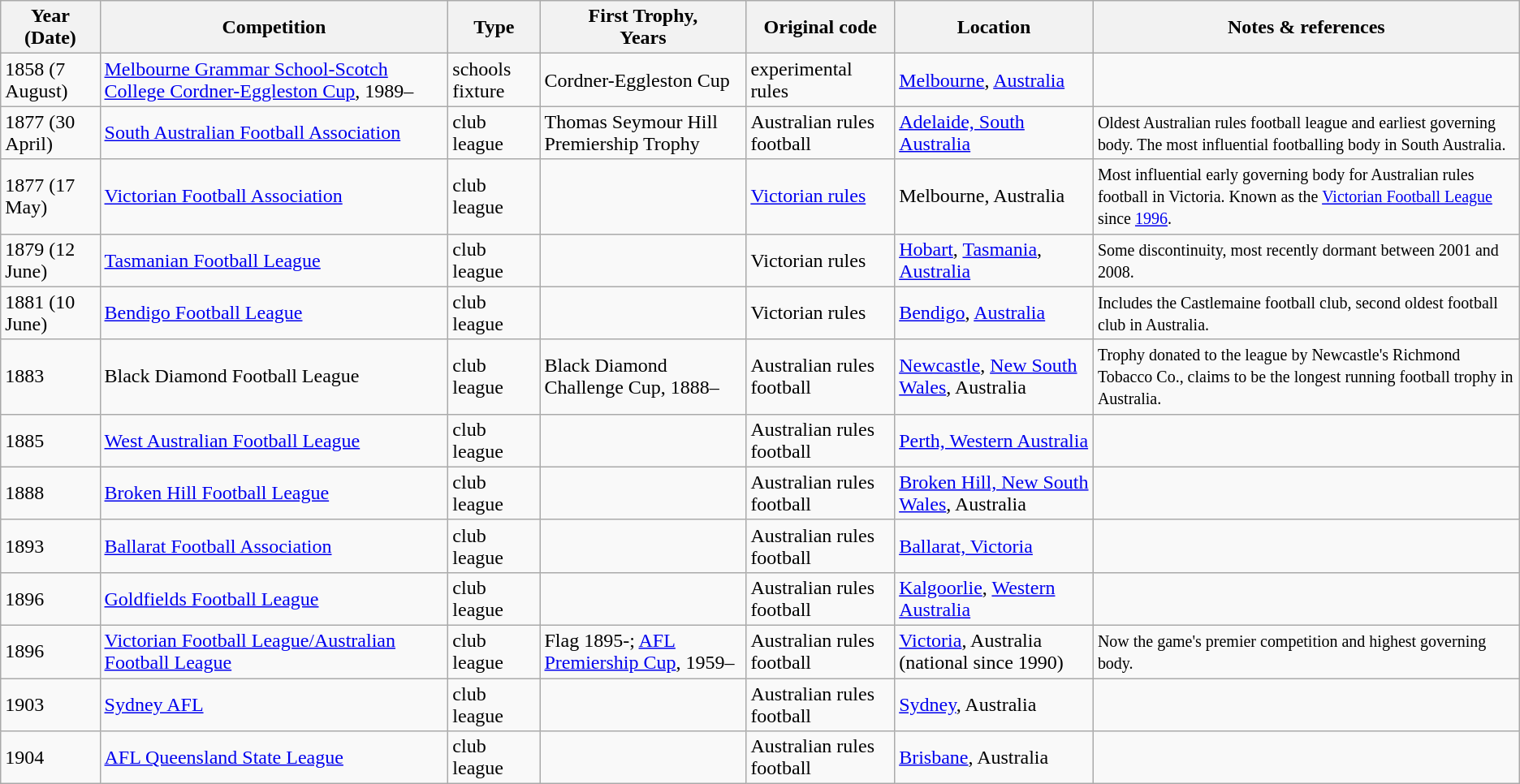<table class="wikitable sortable">
<tr>
<th>Year (Date)</th>
<th>Competition</th>
<th>Type</th>
<th>First Trophy,<br>Years</th>
<th>Original code</th>
<th>Location</th>
<th>Notes & references</th>
</tr>
<tr>
<td>1858 (7 August)</td>
<td><a href='#'>Melbourne Grammar School-Scotch College Cordner-Eggleston Cup</a>, 1989–</td>
<td>schools fixture</td>
<td>Cordner-Eggleston Cup</td>
<td>experimental rules</td>
<td><a href='#'>Melbourne</a>, <a href='#'>Australia</a></td>
<td></td>
</tr>
<tr>
<td>1877 (30 April)</td>
<td><a href='#'>South Australian Football Association</a></td>
<td>club league</td>
<td>Thomas Seymour Hill Premiership Trophy</td>
<td>Australian rules football</td>
<td><a href='#'>Adelaide, South Australia</a></td>
<td><small>Oldest Australian rules football league and earliest governing body. The most influential footballing body in South Australia.</small></td>
</tr>
<tr>
<td>1877 (17 May)</td>
<td><a href='#'>Victorian Football Association</a></td>
<td>club league</td>
<td></td>
<td><a href='#'>Victorian rules</a></td>
<td>Melbourne, Australia</td>
<td><small>Most influential early governing body for Australian rules football in Victoria. Known as the <a href='#'>Victorian Football League</a> since <a href='#'>1996</a>.</small></td>
</tr>
<tr>
<td>1879 (12 June)</td>
<td><a href='#'>Tasmanian Football League</a></td>
<td>club league</td>
<td></td>
<td>Victorian rules</td>
<td><a href='#'>Hobart</a>, <a href='#'>Tasmania</a>, <a href='#'>Australia</a></td>
<td><small>Some discontinuity, most recently dormant between 2001 and 2008.</small></td>
</tr>
<tr>
<td>1881 (10 June)</td>
<td><a href='#'>Bendigo Football League</a></td>
<td>club league</td>
<td></td>
<td>Victorian rules</td>
<td><a href='#'>Bendigo</a>, <a href='#'>Australia</a></td>
<td><small>Includes the Castlemaine football club, second oldest football club in Australia.</small></td>
</tr>
<tr>
<td>1883</td>
<td>Black Diamond Football League</td>
<td>club league</td>
<td>Black Diamond Challenge Cup, 1888–</td>
<td>Australian rules football</td>
<td><a href='#'>Newcastle</a>, <a href='#'>New South Wales</a>, Australia</td>
<td><small>Trophy donated to the league by Newcastle's Richmond Tobacco Co., claims to be the longest running football trophy in Australia.</small></td>
</tr>
<tr>
<td>1885</td>
<td><a href='#'>West Australian Football League</a></td>
<td>club league</td>
<td></td>
<td>Australian rules football</td>
<td><a href='#'>Perth, Western Australia</a></td>
<td></td>
</tr>
<tr>
<td>1888</td>
<td><a href='#'>Broken Hill Football League</a></td>
<td>club league</td>
<td></td>
<td>Australian rules football</td>
<td><a href='#'>Broken Hill, New South Wales</a>, Australia</td>
<td></td>
</tr>
<tr>
<td>1893</td>
<td><a href='#'>Ballarat Football Association</a></td>
<td>club league</td>
<td></td>
<td>Australian rules football</td>
<td><a href='#'>Ballarat, Victoria</a></td>
<td></td>
</tr>
<tr>
<td>1896</td>
<td><a href='#'>Goldfields Football League</a></td>
<td>club league</td>
<td></td>
<td>Australian rules football</td>
<td><a href='#'>Kalgoorlie</a>, <a href='#'>Western Australia</a></td>
<td></td>
</tr>
<tr>
<td>1896</td>
<td><a href='#'>Victorian Football League/Australian Football League</a></td>
<td>club league</td>
<td>Flag 1895-; <a href='#'>AFL Premiership Cup</a>, 1959–</td>
<td>Australian rules football</td>
<td><a href='#'>Victoria</a>, Australia (national since 1990)</td>
<td><small>Now the game's premier competition and highest governing body.</small></td>
</tr>
<tr>
<td>1903</td>
<td><a href='#'>Sydney AFL</a></td>
<td>club league</td>
<td></td>
<td>Australian rules football</td>
<td><a href='#'>Sydney</a>, Australia</td>
<td></td>
</tr>
<tr>
<td>1904</td>
<td><a href='#'>AFL Queensland State League</a></td>
<td>club league</td>
<td></td>
<td>Australian rules football</td>
<td><a href='#'>Brisbane</a>, Australia</td>
<td></td>
</tr>
</table>
